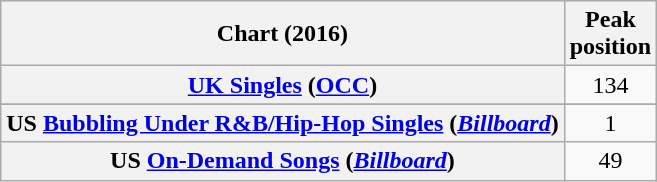<table class="wikitable sortable plainrowheaders" style="text-align:center">
<tr>
<th scope="col">Chart (2016)</th>
<th scope="col">Peak<br>position</th>
</tr>
<tr>
<th scope="row"><a href='#'>UK Singles</a> (<a href='#'>OCC</a>)</th>
<td style="text-align:center;">134</td>
</tr>
<tr>
</tr>
<tr>
</tr>
<tr>
<th scope="row">US <a href='#'>Bubbling Under R&B/Hip-Hop Singles</a> (<em><a href='#'>Billboard</a></em>)</th>
<td style="text-align:center;">1</td>
</tr>
<tr>
<th scope="row">US <a href='#'>On-Demand Songs</a> (<em><a href='#'>Billboard</a></em>)</th>
<td style="text-align:center;">49</td>
</tr>
</table>
